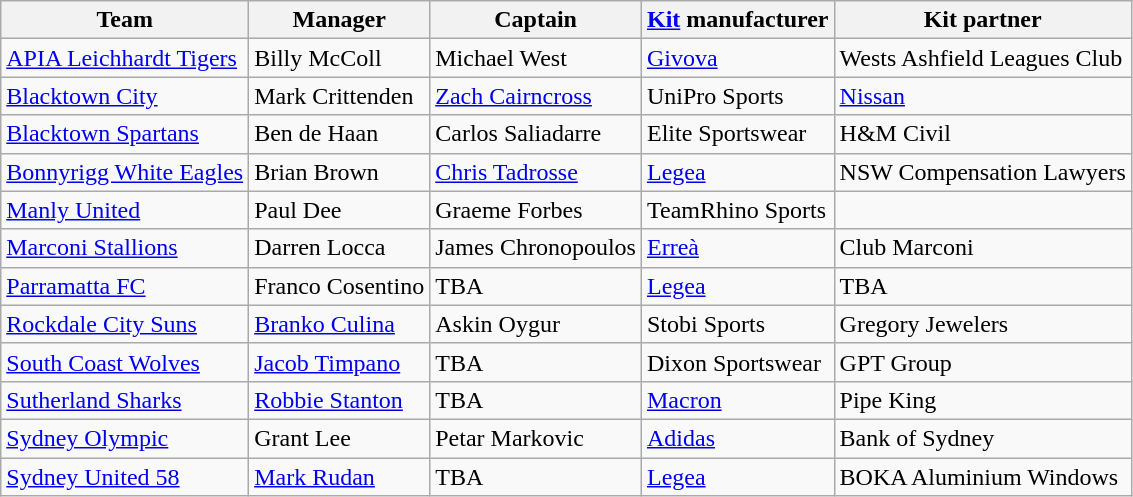<table class="wikitable">
<tr>
<th>Team</th>
<th>Manager</th>
<th>Captain</th>
<th><a href='#'>Kit</a> manufacturer</th>
<th>Kit partner</th>
</tr>
<tr>
<td><a href='#'>APIA Leichhardt Tigers</a></td>
<td> Billy McColl</td>
<td> Michael West</td>
<td><a href='#'>Givova</a></td>
<td>Wests Ashfield Leagues Club</td>
</tr>
<tr>
<td><a href='#'>Blacktown City</a></td>
<td> Mark Crittenden</td>
<td> <a href='#'>Zach Cairncross</a></td>
<td>UniPro Sports</td>
<td><a href='#'>Nissan</a></td>
</tr>
<tr>
<td><a href='#'>Blacktown Spartans</a></td>
<td> Ben de Haan</td>
<td> Carlos Saliadarre</td>
<td>Elite Sportswear</td>
<td>H&M Civil</td>
</tr>
<tr>
<td><a href='#'>Bonnyrigg White Eagles</a></td>
<td> Brian Brown</td>
<td> <a href='#'>Chris Tadrosse</a></td>
<td><a href='#'>Legea</a></td>
<td>NSW Compensation Lawyers</td>
</tr>
<tr>
<td><a href='#'>Manly United</a></td>
<td> Paul Dee</td>
<td> Graeme Forbes</td>
<td>TeamRhino Sports</td>
<td></td>
</tr>
<tr>
<td><a href='#'>Marconi Stallions</a></td>
<td> Darren Locca</td>
<td> James Chronopoulos</td>
<td><a href='#'>Erreà</a></td>
<td>Club Marconi</td>
</tr>
<tr>
<td><a href='#'>Parramatta FC</a></td>
<td> Franco Cosentino</td>
<td> TBA</td>
<td><a href='#'>Legea</a></td>
<td>TBA</td>
</tr>
<tr>
<td><a href='#'>Rockdale City Suns</a></td>
<td> <a href='#'>Branko Culina</a></td>
<td> Askin Oygur</td>
<td>Stobi Sports</td>
<td>Gregory Jewelers</td>
</tr>
<tr>
<td><a href='#'>South Coast Wolves</a></td>
<td> <a href='#'>Jacob Timpano</a></td>
<td>TBA</td>
<td>Dixon Sportswear</td>
<td>GPT Group</td>
</tr>
<tr>
<td><a href='#'>Sutherland Sharks</a></td>
<td> <a href='#'>Robbie Stanton</a></td>
<td>TBA</td>
<td><a href='#'>Macron</a></td>
<td>Pipe King</td>
</tr>
<tr>
<td><a href='#'>Sydney Olympic</a></td>
<td> Grant Lee</td>
<td> Petar Markovic</td>
<td><a href='#'>Adidas</a></td>
<td>Bank of Sydney</td>
</tr>
<tr>
<td><a href='#'>Sydney United 58</a></td>
<td> <a href='#'>Mark Rudan</a></td>
<td>TBA</td>
<td><a href='#'>Legea</a></td>
<td>BOKA Aluminium Windows</td>
</tr>
</table>
